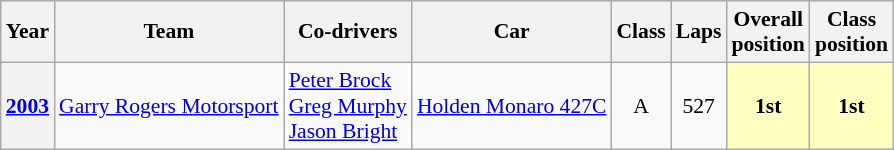<table class="wikitable" style="text-align:center; font-size:90%">
<tr>
<th>Year</th>
<th>Team</th>
<th>Co-drivers</th>
<th>Car</th>
<th>Class</th>
<th>Laps</th>
<th>Overall<br>position</th>
<th>Class<br>position</th>
</tr>
<tr>
<th><a href='#'>2003</a></th>
<td align="left"> <a href='#'>Garry Rogers Motorsport</a></td>
<td align="left"> <a href='#'>Peter Brock</a><br> <a href='#'>Greg Murphy</a><br> <a href='#'>Jason Bright</a></td>
<td align="left"><a href='#'>Holden Monaro 427C</a></td>
<td>A</td>
<td>527</td>
<td style="background:#FFFFBF;"><strong>1st</strong></td>
<td style="background:#FFFFBF;"><strong>1st</strong></td>
</tr>
</table>
